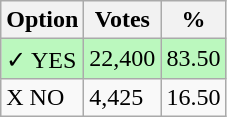<table class="wikitable">
<tr>
<th>Option</th>
<th>Votes</th>
<th>%</th>
</tr>
<tr>
<td style=background:#bbf8be>✓ YES</td>
<td style=background:#bbf8be>22,400</td>
<td style=background:#bbf8be>83.50</td>
</tr>
<tr>
<td>X NO</td>
<td>4,425</td>
<td>16.50</td>
</tr>
</table>
